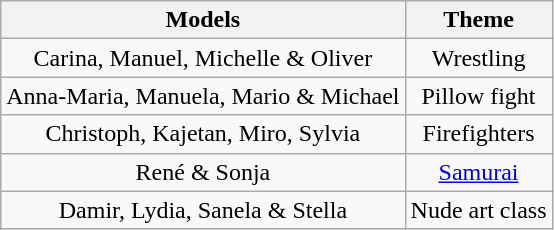<table class="wikitable" style="text-align:center;">
<tr>
<th>Models</th>
<th>Theme</th>
</tr>
<tr>
<td>Carina, Manuel, Michelle & Oliver</td>
<td>Wrestling</td>
</tr>
<tr>
<td>Anna-Maria, Manuela, Mario & Michael</td>
<td>Pillow fight</td>
</tr>
<tr>
<td>Christoph, Kajetan, Miro, Sylvia</td>
<td>Firefighters</td>
</tr>
<tr>
<td>René & Sonja</td>
<td><a href='#'>Samurai</a></td>
</tr>
<tr>
<td>Damir, Lydia, Sanela & Stella</td>
<td>Nude art class</td>
</tr>
</table>
